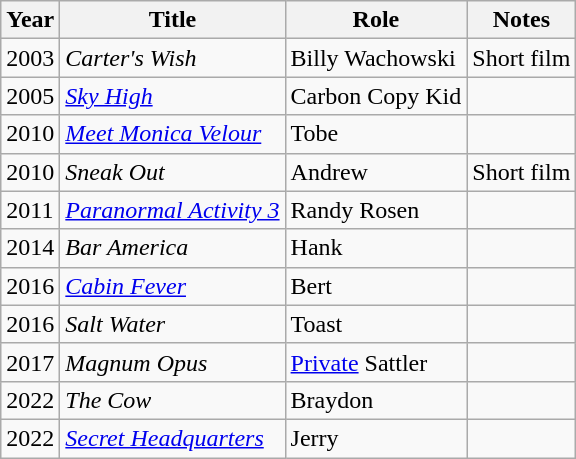<table class="wikitable sortable">
<tr>
<th>Year</th>
<th>Title</th>
<th>Role</th>
<th>Notes</th>
</tr>
<tr>
<td>2003</td>
<td><em>Carter's Wish</em></td>
<td>Billy Wachowski</td>
<td>Short film</td>
</tr>
<tr>
<td>2005</td>
<td><em><a href='#'>Sky High</a></em></td>
<td>Carbon Copy Kid</td>
<td></td>
</tr>
<tr>
<td>2010</td>
<td><em><a href='#'>Meet Monica Velour</a></em></td>
<td>Tobe</td>
<td></td>
</tr>
<tr>
<td>2010</td>
<td><em>Sneak Out</em></td>
<td>Andrew</td>
<td>Short film</td>
</tr>
<tr>
<td>2011</td>
<td><em><a href='#'>Paranormal Activity 3</a></em></td>
<td>Randy Rosen</td>
<td></td>
</tr>
<tr>
<td>2014</td>
<td><em>Bar America</em></td>
<td>Hank</td>
<td></td>
</tr>
<tr>
<td>2016</td>
<td><em><a href='#'>Cabin Fever</a></em></td>
<td>Bert</td>
<td></td>
</tr>
<tr>
<td>2016</td>
<td><em>Salt Water</em></td>
<td>Toast</td>
<td></td>
</tr>
<tr>
<td>2017</td>
<td><em>Magnum Opus</em></td>
<td><a href='#'>Private</a> Sattler</td>
<td></td>
</tr>
<tr>
<td>2022</td>
<td><em>The Cow</em></td>
<td>Braydon</td>
<td></td>
</tr>
<tr>
<td>2022</td>
<td><em><a href='#'>Secret Headquarters</a></em></td>
<td>Jerry</td>
<td></td>
</tr>
</table>
